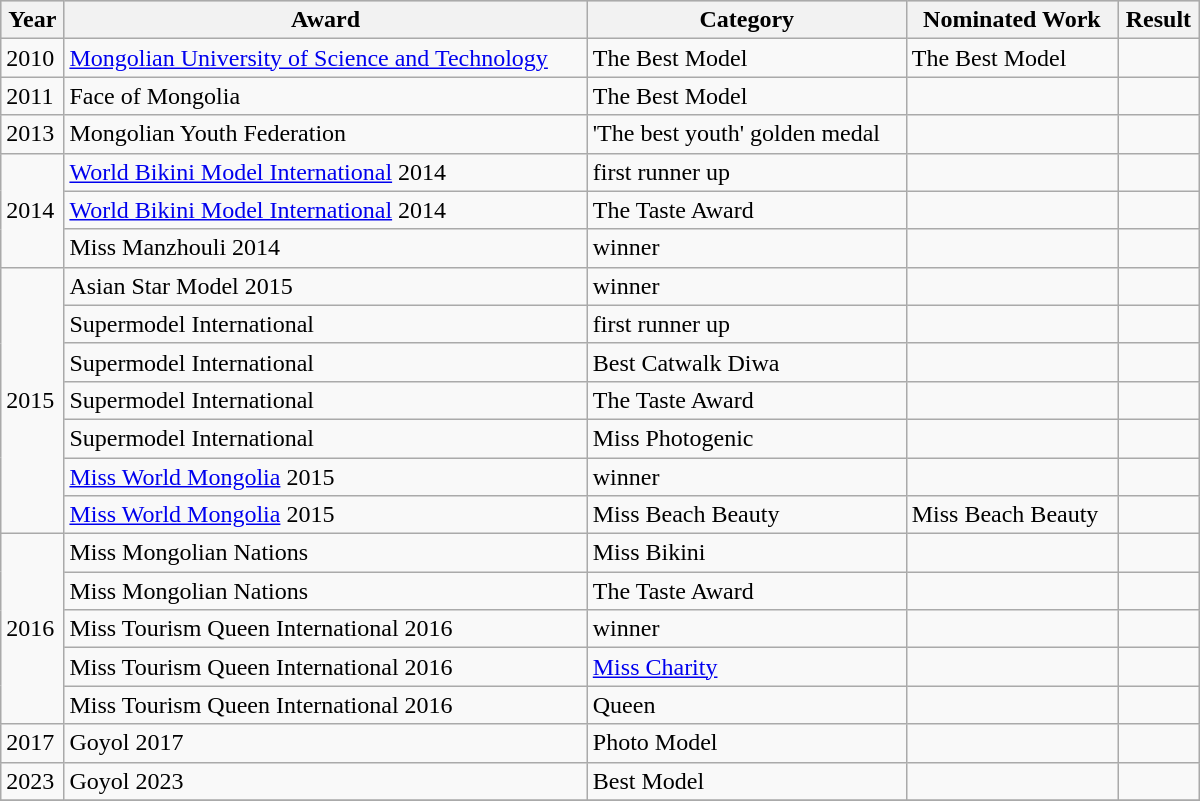<table class="wikitable" style="width:800px">
<tr style="background:#ccc; text-align:center;">
<th>Year</th>
<th>Award</th>
<th>Category</th>
<th>Nominated Work</th>
<th>Result</th>
</tr>
<tr>
<td>2010</td>
<td><a href='#'>Mongolian University of Science and Technology</a></td>
<td>The Best Model</td>
<td>The Best Model</td>
<td></td>
</tr>
<tr>
<td>2011</td>
<td>Face of Mongolia</td>
<td>The Best Model</td>
<td></td>
<td></td>
</tr>
<tr>
<td>2013</td>
<td>Mongolian Youth Federation</td>
<td>'The best youth' golden medal</td>
<td></td>
<td></td>
</tr>
<tr>
<td rowspan=3>2014</td>
<td><a href='#'>World Bikini Model International</a> 2014</td>
<td>first runner up</td>
<td></td>
<td></td>
</tr>
<tr>
<td><a href='#'>World Bikini Model International</a> 2014</td>
<td>The Taste Award</td>
<td></td>
<td></td>
</tr>
<tr>
<td>Miss Manzhouli 2014</td>
<td>winner</td>
<td></td>
<td></td>
</tr>
<tr>
<td rowspan=7>2015</td>
<td>Asian Star Model 2015</td>
<td>winner</td>
<td></td>
<td></td>
</tr>
<tr>
<td>Supermodel International</td>
<td>first runner up</td>
<td></td>
<td></td>
</tr>
<tr>
<td>Supermodel International</td>
<td>Best Catwalk Diwa</td>
<td></td>
<td></td>
</tr>
<tr>
<td>Supermodel International</td>
<td>The Taste Award</td>
<td></td>
<td></td>
</tr>
<tr>
<td>Supermodel International</td>
<td>Miss Photogenic</td>
<td></td>
<td></td>
</tr>
<tr>
<td><a href='#'>Miss World Mongolia</a> 2015</td>
<td>winner</td>
<td></td>
<td></td>
</tr>
<tr>
<td><a href='#'>Miss World Mongolia</a> 2015</td>
<td>Miss Beach Beauty</td>
<td>Miss Beach Beauty</td>
<td></td>
</tr>
<tr>
<td rowspan=5>2016</td>
<td>Miss Mongolian Nations</td>
<td>Miss Bikini</td>
<td></td>
<td></td>
</tr>
<tr>
<td>Miss Mongolian Nations</td>
<td>The Taste Award</td>
<td></td>
<td></td>
</tr>
<tr>
<td>Miss Tourism Queen International 2016</td>
<td>winner</td>
<td></td>
<td></td>
</tr>
<tr>
<td>Miss Tourism Queen International 2016</td>
<td><a href='#'>Miss Charity</a></td>
<td></td>
<td></td>
</tr>
<tr>
<td>Miss Tourism Queen International 2016</td>
<td>Queen</td>
<td></td>
<td></td>
</tr>
<tr>
<td>2017</td>
<td>Goyol 2017</td>
<td>Photo Model</td>
<td></td>
<td></td>
</tr>
<tr>
<td>2023</td>
<td>Goyol 2023</td>
<td>Best Model</td>
<td></td>
<td></td>
</tr>
<tr>
</tr>
</table>
